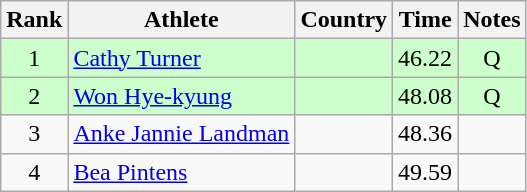<table class="wikitable" style="text-align:center">
<tr>
<th>Rank</th>
<th>Athlete</th>
<th>Country</th>
<th>Time</th>
<th>Notes</th>
</tr>
<tr bgcolor=ccffcc>
<td>1</td>
<td align=left><a href='#'>Cathy Turner</a></td>
<td align=left></td>
<td>46.22</td>
<td>Q</td>
</tr>
<tr bgcolor=ccffcc>
<td>2</td>
<td align=left><a href='#'>Won Hye-kyung</a></td>
<td align=left></td>
<td>48.08</td>
<td>Q</td>
</tr>
<tr>
<td>3</td>
<td align=left><a href='#'>Anke Jannie Landman</a></td>
<td align=left></td>
<td>48.36</td>
<td></td>
</tr>
<tr>
<td>4</td>
<td align=left><a href='#'>Bea Pintens</a></td>
<td align=left></td>
<td>49.59</td>
<td></td>
</tr>
</table>
